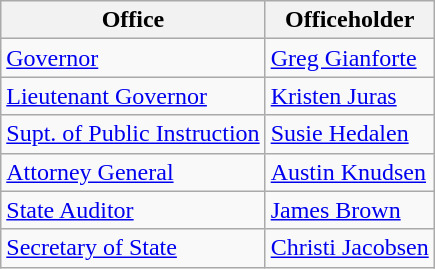<table class="wikitable">
<tr>
<th>Office</th>
<th>Officeholder</th>
</tr>
<tr>
<td><a href='#'>Governor</a></td>
<td><a href='#'>Greg Gianforte</a></td>
</tr>
<tr>
<td><a href='#'>Lieutenant Governor</a></td>
<td><a href='#'>Kristen Juras</a></td>
</tr>
<tr>
<td><a href='#'>Supt. of Public Instruction</a></td>
<td><a href='#'>Susie Hedalen</a></td>
</tr>
<tr>
<td><a href='#'>Attorney General</a></td>
<td><a href='#'>Austin Knudsen</a></td>
</tr>
<tr>
<td><a href='#'>State Auditor</a></td>
<td><a href='#'>James Brown</a></td>
</tr>
<tr>
<td><a href='#'>Secretary of State</a></td>
<td><a href='#'>Christi Jacobsen</a></td>
</tr>
</table>
